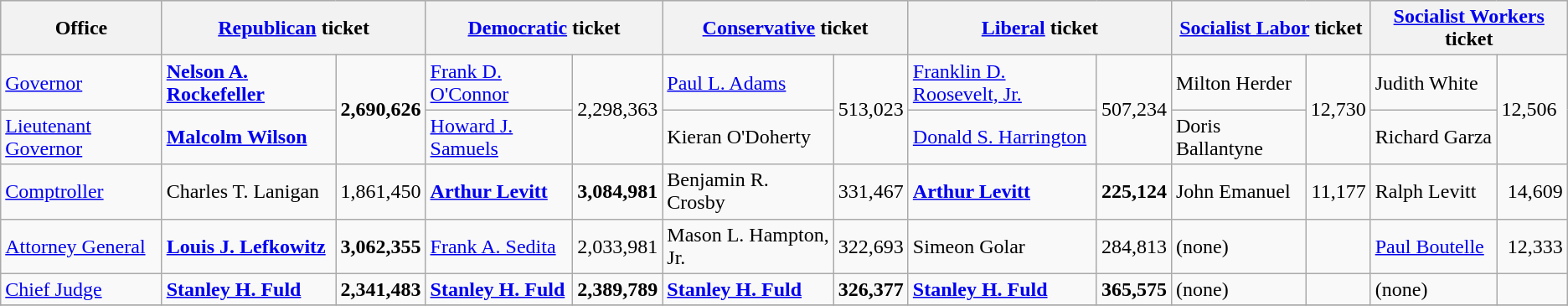<table class=wikitable>
<tr bgcolor=lightgrey>
<th>Office</th>
<th colspan="2" ><a href='#'>Republican</a> ticket</th>
<th colspan="2" ><a href='#'>Democratic</a> ticket</th>
<th colspan="2" ><a href='#'>Conservative</a> ticket</th>
<th colspan="2" ><a href='#'>Liberal</a> ticket</th>
<th colspan="2" ><a href='#'>Socialist Labor</a> ticket</th>
<th colspan="2" ><a href='#'>Socialist Workers</a> ticket</th>
</tr>
<tr>
<td><a href='#'>Governor</a></td>
<td><strong><a href='#'>Nelson A. Rockefeller</a></strong></td>
<td rowspan="2"><strong>2,690,626</strong></td>
<td><a href='#'>Frank D. O'Connor</a></td>
<td rowspan="2">2,298,363</td>
<td><a href='#'>Paul L. Adams</a></td>
<td rowspan="2">513,023</td>
<td><a href='#'>Franklin D. Roosevelt, Jr.</a></td>
<td rowspan="2">507,234</td>
<td>Milton Herder</td>
<td rowspan="2">12,730</td>
<td>Judith White</td>
<td rowspan="2">12,506</td>
</tr>
<tr>
<td><a href='#'>Lieutenant Governor</a></td>
<td><strong><a href='#'>Malcolm Wilson</a></strong></td>
<td><a href='#'>Howard J. Samuels</a></td>
<td>Kieran O'Doherty</td>
<td><a href='#'>Donald S. Harrington</a></td>
<td>Doris Ballantyne</td>
<td>Richard Garza</td>
</tr>
<tr>
<td><a href='#'>Comptroller</a></td>
<td>Charles T. Lanigan</td>
<td align="right">1,861,450</td>
<td><strong><a href='#'>Arthur Levitt</a></strong></td>
<td align="right"><strong>3,084,981</strong></td>
<td>Benjamin R. Crosby</td>
<td align="right">331,467</td>
<td><strong><a href='#'>Arthur Levitt</a></strong></td>
<td align="right"><strong>225,124</strong></td>
<td>John Emanuel</td>
<td align="right">11,177</td>
<td>Ralph Levitt</td>
<td align="right">14,609</td>
</tr>
<tr>
<td><a href='#'>Attorney General</a></td>
<td><strong><a href='#'>Louis J. Lefkowitz</a></strong></td>
<td align="right"><strong>3,062,355</strong></td>
<td><a href='#'>Frank A. Sedita</a></td>
<td align="right">2,033,981</td>
<td>Mason L. Hampton, Jr.</td>
<td align="right">322,693</td>
<td>Simeon Golar</td>
<td align="right">284,813</td>
<td>(none)</td>
<td align="right"></td>
<td><a href='#'>Paul Boutelle</a></td>
<td align="right">12,333</td>
</tr>
<tr>
<td><a href='#'>Chief Judge</a></td>
<td><strong><a href='#'>Stanley H. Fuld</a></strong></td>
<td align="right"><strong>2,341,483</strong></td>
<td><strong><a href='#'>Stanley H. Fuld</a></strong></td>
<td align="right"><strong>2,389,789</strong></td>
<td><strong><a href='#'>Stanley H. Fuld</a></strong></td>
<td align="right"><strong>326,377</strong></td>
<td><strong><a href='#'>Stanley H. Fuld</a></strong></td>
<td align="right"><strong>365,575</strong></td>
<td>(none)</td>
<td align="right"></td>
<td>(none)</td>
<td align="right"></td>
</tr>
<tr>
</tr>
</table>
